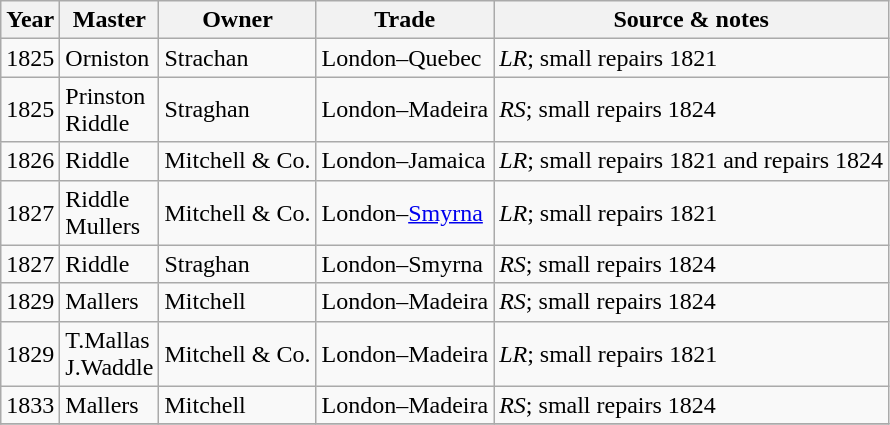<table class="sortable wikitable">
<tr>
<th>Year</th>
<th>Master</th>
<th>Owner</th>
<th>Trade</th>
<th>Source & notes</th>
</tr>
<tr>
<td>1825</td>
<td>Orniston</td>
<td>Strachan</td>
<td>London–Quebec</td>
<td><em>LR</em>; small repairs 1821</td>
</tr>
<tr>
<td>1825</td>
<td>Prinston<br>Riddle</td>
<td>Straghan</td>
<td>London–Madeira</td>
<td><em>RS</em>; small repairs 1824</td>
</tr>
<tr>
<td>1826</td>
<td>Riddle</td>
<td>Mitchell & Co.</td>
<td>London–Jamaica</td>
<td><em>LR</em>; small repairs 1821 and repairs 1824</td>
</tr>
<tr>
<td>1827</td>
<td>Riddle<br>Mullers</td>
<td>Mitchell & Co.</td>
<td>London–<a href='#'>Smyrna</a></td>
<td><em>LR</em>; small repairs 1821</td>
</tr>
<tr>
<td>1827</td>
<td>Riddle</td>
<td>Straghan</td>
<td>London–Smyrna</td>
<td><em>RS</em>; small repairs 1824</td>
</tr>
<tr>
<td>1829</td>
<td>Mallers</td>
<td>Mitchell</td>
<td>London–Madeira</td>
<td><em>RS</em>; small repairs 1824</td>
</tr>
<tr>
<td>1829</td>
<td>T.Mallas<br>J.Waddle</td>
<td>Mitchell & Co.</td>
<td>London–Madeira</td>
<td><em>LR</em>; small repairs 1821</td>
</tr>
<tr>
<td>1833</td>
<td>Mallers</td>
<td>Mitchell</td>
<td>London–Madeira</td>
<td><em>RS</em>; small repairs 1824</td>
</tr>
<tr>
</tr>
</table>
